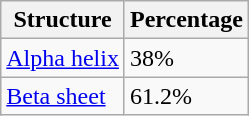<table class="wikitable">
<tr>
<th>Structure</th>
<th>Percentage</th>
</tr>
<tr>
<td><a href='#'>Alpha helix</a></td>
<td>38%</td>
</tr>
<tr>
<td><a href='#'>Beta sheet</a></td>
<td>61.2%</td>
</tr>
</table>
